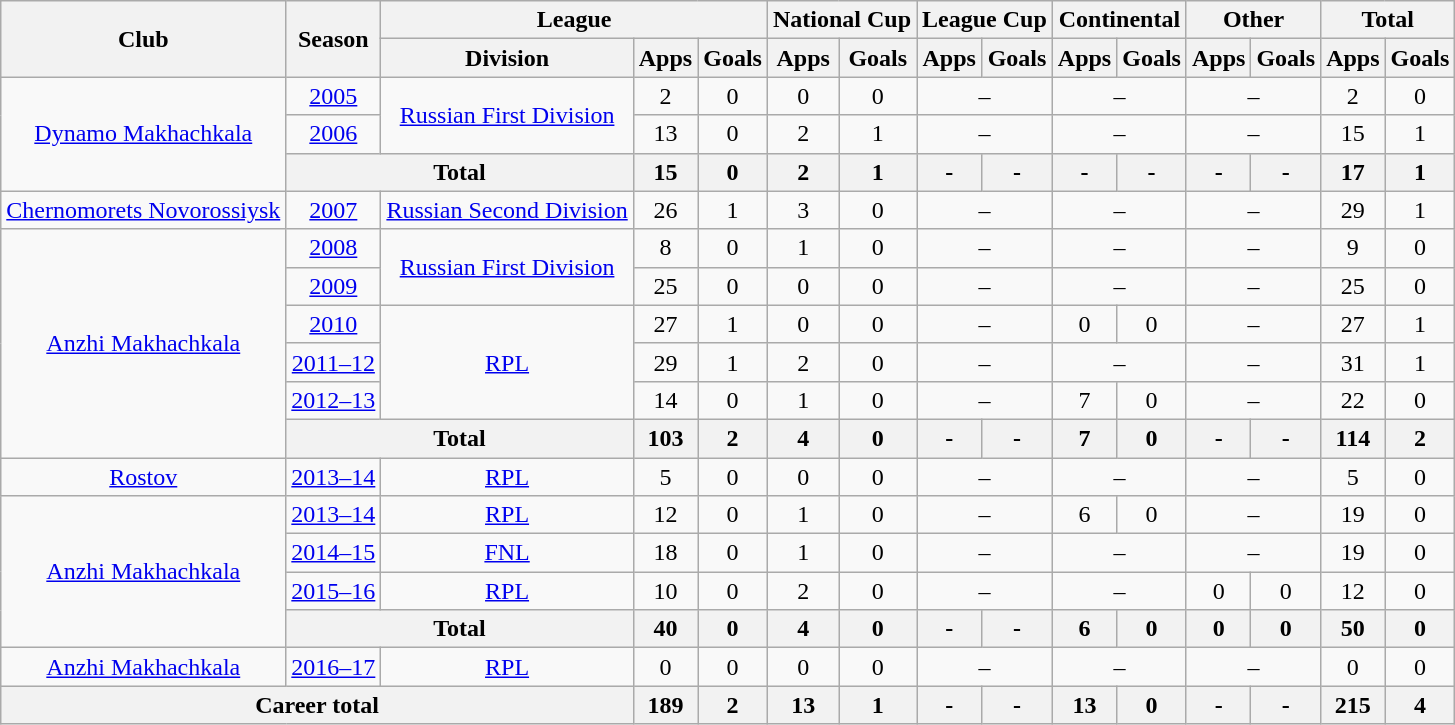<table class="wikitable" style="text-align: center;">
<tr>
<th rowspan="2">Club</th>
<th rowspan="2">Season</th>
<th colspan="3">League</th>
<th colspan="2">National Cup</th>
<th colspan="2">League Cup</th>
<th colspan="2">Continental</th>
<th colspan="2">Other</th>
<th colspan="2">Total</th>
</tr>
<tr>
<th>Division</th>
<th>Apps</th>
<th>Goals</th>
<th>Apps</th>
<th>Goals</th>
<th>Apps</th>
<th>Goals</th>
<th>Apps</th>
<th>Goals</th>
<th>Apps</th>
<th>Goals</th>
<th>Apps</th>
<th>Goals</th>
</tr>
<tr>
<td rowspan="3" valign="center"><a href='#'>Dynamo Makhachkala</a></td>
<td><a href='#'>2005</a></td>
<td rowspan="2" valign="center"><a href='#'>Russian First Division</a></td>
<td>2</td>
<td>0</td>
<td>0</td>
<td>0</td>
<td colspan="2">–</td>
<td colspan="2">–</td>
<td colspan="2">–</td>
<td>2</td>
<td>0</td>
</tr>
<tr>
<td><a href='#'>2006</a></td>
<td>13</td>
<td>0</td>
<td>2</td>
<td>1</td>
<td colspan="2">–</td>
<td colspan="2">–</td>
<td colspan="2">–</td>
<td>15</td>
<td>1</td>
</tr>
<tr>
<th colspan="2">Total</th>
<th>15</th>
<th>0</th>
<th>2</th>
<th>1</th>
<th>-</th>
<th>-</th>
<th>-</th>
<th>-</th>
<th>-</th>
<th>-</th>
<th>17</th>
<th>1</th>
</tr>
<tr>
<td valign="center"><a href='#'>Chernomorets Novorossiysk</a></td>
<td><a href='#'>2007</a></td>
<td><a href='#'>Russian Second Division</a></td>
<td>26</td>
<td>1</td>
<td>3</td>
<td>0</td>
<td colspan="2">–</td>
<td colspan="2">–</td>
<td colspan="2">–</td>
<td>29</td>
<td>1</td>
</tr>
<tr>
<td rowspan="6" valign="center"><a href='#'>Anzhi Makhachkala</a></td>
<td><a href='#'>2008</a></td>
<td rowspan="2" valign="center"><a href='#'>Russian First Division</a></td>
<td>8</td>
<td>0</td>
<td>1</td>
<td>0</td>
<td colspan="2">–</td>
<td colspan="2">–</td>
<td colspan="2">–</td>
<td>9</td>
<td>0</td>
</tr>
<tr>
<td><a href='#'>2009</a></td>
<td>25</td>
<td>0</td>
<td>0</td>
<td>0</td>
<td colspan="2">–</td>
<td colspan="2">–</td>
<td colspan="2">–</td>
<td>25</td>
<td>0</td>
</tr>
<tr>
<td><a href='#'>2010</a></td>
<td rowspan="3" valign="center"><a href='#'>RPL</a></td>
<td>27</td>
<td>1</td>
<td>0</td>
<td>0</td>
<td colspan="2">–</td>
<td>0</td>
<td>0</td>
<td colspan="2">–</td>
<td>27</td>
<td>1</td>
</tr>
<tr>
<td><a href='#'>2011–12</a></td>
<td>29</td>
<td>1</td>
<td>2</td>
<td>0</td>
<td colspan="2">–</td>
<td colspan="2">–</td>
<td colspan="2">–</td>
<td>31</td>
<td>1</td>
</tr>
<tr>
<td><a href='#'>2012–13</a></td>
<td>14</td>
<td>0</td>
<td>1</td>
<td>0</td>
<td colspan="2">–</td>
<td>7</td>
<td>0</td>
<td colspan="2">–</td>
<td>22</td>
<td>0</td>
</tr>
<tr>
<th colspan="2">Total</th>
<th>103</th>
<th>2</th>
<th>4</th>
<th>0</th>
<th>-</th>
<th>-</th>
<th>7</th>
<th>0</th>
<th>-</th>
<th>-</th>
<th>114</th>
<th>2</th>
</tr>
<tr>
<td valign="center"><a href='#'>Rostov</a></td>
<td><a href='#'>2013–14</a></td>
<td><a href='#'>RPL</a></td>
<td>5</td>
<td>0</td>
<td>0</td>
<td>0</td>
<td colspan="2">–</td>
<td colspan="2">–</td>
<td colspan="2">–</td>
<td>5</td>
<td>0</td>
</tr>
<tr>
<td rowspan="4" valign="center"><a href='#'>Anzhi Makhachkala</a></td>
<td><a href='#'>2013–14</a></td>
<td><a href='#'>RPL</a></td>
<td>12</td>
<td>0</td>
<td>1</td>
<td>0</td>
<td colspan="2">–</td>
<td>6</td>
<td>0</td>
<td colspan="2">–</td>
<td>19</td>
<td>0</td>
</tr>
<tr>
<td><a href='#'>2014–15</a></td>
<td><a href='#'>FNL</a></td>
<td>18</td>
<td>0</td>
<td>1</td>
<td>0</td>
<td colspan="2">–</td>
<td colspan="2">–</td>
<td colspan="2">–</td>
<td>19</td>
<td>0</td>
</tr>
<tr>
<td><a href='#'>2015–16</a></td>
<td><a href='#'>RPL</a></td>
<td>10</td>
<td>0</td>
<td>2</td>
<td>0</td>
<td colspan="2">–</td>
<td colspan="2">–</td>
<td>0</td>
<td>0</td>
<td>12</td>
<td>0</td>
</tr>
<tr>
<th colspan="2">Total</th>
<th>40</th>
<th>0</th>
<th>4</th>
<th>0</th>
<th>-</th>
<th>-</th>
<th>6</th>
<th>0</th>
<th>0</th>
<th>0</th>
<th>50</th>
<th>0</th>
</tr>
<tr>
<td valign="center"><a href='#'>Anzhi Makhachkala</a></td>
<td><a href='#'>2016–17</a></td>
<td><a href='#'>RPL</a></td>
<td>0</td>
<td>0</td>
<td>0</td>
<td>0</td>
<td colspan="2">–</td>
<td colspan="2">–</td>
<td colspan="2">–</td>
<td>0</td>
<td>0</td>
</tr>
<tr>
<th colspan="3">Career total</th>
<th>189</th>
<th>2</th>
<th>13</th>
<th>1</th>
<th>-</th>
<th>-</th>
<th>13</th>
<th>0</th>
<th>-</th>
<th>-</th>
<th>215</th>
<th>4</th>
</tr>
</table>
